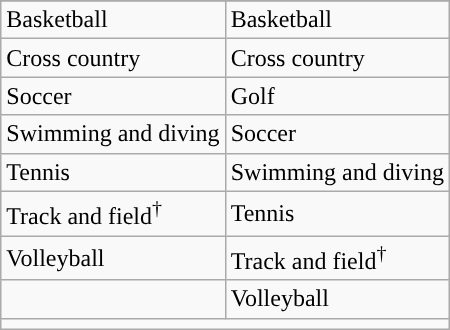<table class="wikitable" style=" ">
<tr>
</tr>
<tr>
<td>Basketball</td>
<td>Basketball</td>
</tr>
<tr>
<td>Cross country</td>
<td>Cross country</td>
</tr>
<tr>
<td>Soccer</td>
<td>Golf</td>
</tr>
<tr>
<td>Swimming and diving</td>
<td>Soccer</td>
</tr>
<tr>
<td>Tennis</td>
<td>Swimming and diving</td>
</tr>
<tr>
<td>Track and field<sup>†</sup></td>
<td>Tennis</td>
</tr>
<tr>
<td>Volleyball</td>
<td>Track and field<sup>†</sup></td>
</tr>
<tr>
<td></td>
<td>Volleyball</td>
</tr>
<tr>
<td colspan="2"></td>
</tr>
</table>
